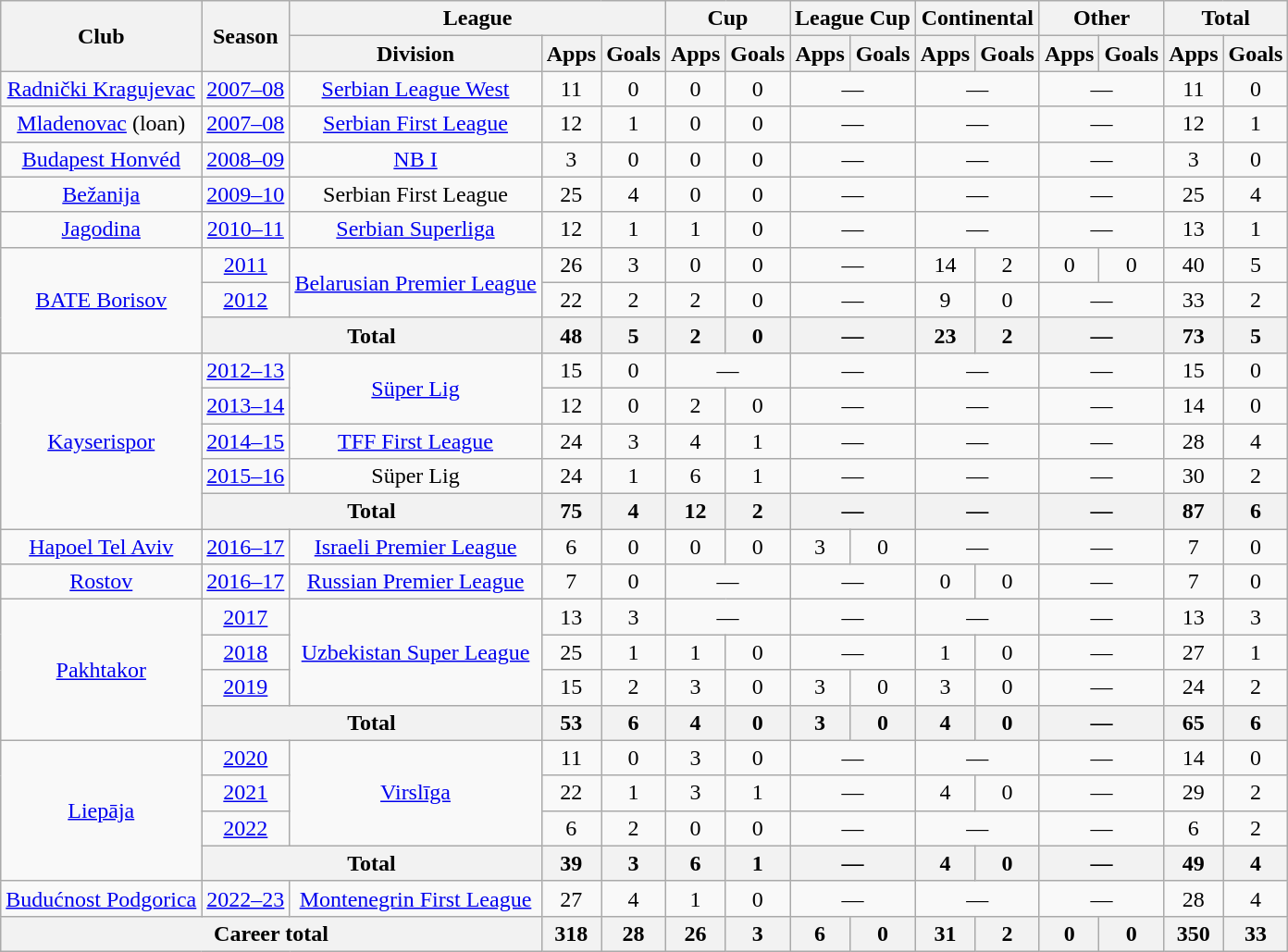<table class="wikitable" style="text-align: center">
<tr>
<th rowspan="2">Club</th>
<th rowspan="2">Season</th>
<th colspan="3">League</th>
<th colspan="2">Cup</th>
<th colspan="2">League Cup</th>
<th colspan="2">Continental</th>
<th colspan="2">Other</th>
<th colspan="2">Total</th>
</tr>
<tr>
<th>Division</th>
<th>Apps</th>
<th>Goals</th>
<th>Apps</th>
<th>Goals</th>
<th>Apps</th>
<th>Goals</th>
<th>Apps</th>
<th>Goals</th>
<th>Apps</th>
<th>Goals</th>
<th>Apps</th>
<th>Goals</th>
</tr>
<tr>
<td><a href='#'>Radnički Kragujevac</a></td>
<td><a href='#'>2007–08</a></td>
<td><a href='#'>Serbian League West</a></td>
<td>11</td>
<td>0</td>
<td>0</td>
<td>0</td>
<td colspan="2">—</td>
<td colspan="2">—</td>
<td colspan="2">—</td>
<td>11</td>
<td>0</td>
</tr>
<tr>
<td><a href='#'>Mladenovac</a> (loan)</td>
<td><a href='#'>2007–08</a></td>
<td><a href='#'>Serbian First League</a></td>
<td>12</td>
<td>1</td>
<td>0</td>
<td>0</td>
<td colspan="2">—</td>
<td colspan="2">—</td>
<td colspan="2">—</td>
<td>12</td>
<td>1</td>
</tr>
<tr>
<td><a href='#'>Budapest Honvéd</a></td>
<td><a href='#'>2008–09</a></td>
<td><a href='#'>NB I</a></td>
<td>3</td>
<td>0</td>
<td>0</td>
<td>0</td>
<td colspan="2">—</td>
<td colspan="2">—</td>
<td colspan="2">—</td>
<td>3</td>
<td>0</td>
</tr>
<tr>
<td><a href='#'>Bežanija</a></td>
<td><a href='#'>2009–10</a></td>
<td>Serbian First League</td>
<td>25</td>
<td>4</td>
<td>0</td>
<td>0</td>
<td colspan="2">—</td>
<td colspan="2">—</td>
<td colspan="2">—</td>
<td>25</td>
<td>4</td>
</tr>
<tr>
<td><a href='#'>Jagodina</a></td>
<td><a href='#'>2010–11</a></td>
<td><a href='#'>Serbian Superliga</a></td>
<td>12</td>
<td>1</td>
<td>1</td>
<td>0</td>
<td colspan="2">—</td>
<td colspan="2">—</td>
<td colspan="2">—</td>
<td>13</td>
<td>1</td>
</tr>
<tr>
<td rowspan="3"><a href='#'>BATE Borisov</a></td>
<td><a href='#'>2011</a></td>
<td rowspan="2"><a href='#'>Belarusian Premier League</a></td>
<td>26</td>
<td>3</td>
<td>0</td>
<td>0</td>
<td colspan="2">—</td>
<td>14</td>
<td>2</td>
<td>0</td>
<td>0</td>
<td>40</td>
<td>5</td>
</tr>
<tr>
<td><a href='#'>2012</a></td>
<td>22</td>
<td>2</td>
<td>2</td>
<td>0</td>
<td colspan="2">—</td>
<td>9</td>
<td>0</td>
<td colspan="2">—</td>
<td>33</td>
<td>2</td>
</tr>
<tr>
<th colspan="2"><strong>Total</strong></th>
<th>48</th>
<th>5</th>
<th>2</th>
<th>0</th>
<th colspan=2>—</th>
<th>23</th>
<th>2</th>
<th colspan=2>—</th>
<th>73</th>
<th>5</th>
</tr>
<tr>
<td rowspan="5"><a href='#'>Kayserispor</a></td>
<td><a href='#'>2012–13</a></td>
<td rowspan="2"><a href='#'>Süper Lig</a></td>
<td>15</td>
<td>0</td>
<td colspan="2">—</td>
<td colspan="2">—</td>
<td colspan="2">—</td>
<td colspan="2">—</td>
<td>15</td>
<td>0</td>
</tr>
<tr>
<td><a href='#'>2013–14</a></td>
<td>12</td>
<td>0</td>
<td>2</td>
<td>0</td>
<td colspan="2">—</td>
<td colspan="2">—</td>
<td colspan="2">—</td>
<td>14</td>
<td>0</td>
</tr>
<tr>
<td><a href='#'>2014–15</a></td>
<td><a href='#'>TFF First League</a></td>
<td>24</td>
<td>3</td>
<td>4</td>
<td>1</td>
<td colspan="2">—</td>
<td colspan="2">—</td>
<td colspan="2">—</td>
<td>28</td>
<td>4</td>
</tr>
<tr>
<td><a href='#'>2015–16</a></td>
<td>Süper Lig</td>
<td>24</td>
<td>1</td>
<td>6</td>
<td>1</td>
<td colspan="2">—</td>
<td colspan="2">—</td>
<td colspan="2">—</td>
<td>30</td>
<td>2</td>
</tr>
<tr>
<th colspan="2"><strong>Total</strong></th>
<th>75</th>
<th>4</th>
<th>12</th>
<th>2</th>
<th colspan=2>—</th>
<th colspan=2>—</th>
<th colspan=2>—</th>
<th>87</th>
<th>6</th>
</tr>
<tr>
<td><a href='#'>Hapoel Tel Aviv</a></td>
<td><a href='#'>2016–17</a></td>
<td><a href='#'>Israeli Premier League</a></td>
<td>6</td>
<td>0</td>
<td>0</td>
<td>0</td>
<td>3</td>
<td>0</td>
<td colspan="2">—</td>
<td colspan="2">—</td>
<td>7</td>
<td>0</td>
</tr>
<tr>
<td><a href='#'>Rostov</a></td>
<td><a href='#'>2016–17</a></td>
<td><a href='#'>Russian Premier League</a></td>
<td>7</td>
<td>0</td>
<td colspan="2">—</td>
<td colspan="2">—</td>
<td>0</td>
<td>0</td>
<td colspan="2">—</td>
<td>7</td>
<td>0</td>
</tr>
<tr>
<td rowspan="4"><a href='#'>Pakhtakor</a></td>
<td><a href='#'>2017</a></td>
<td rowspan="3"><a href='#'>Uzbekistan Super League</a></td>
<td>13</td>
<td>3</td>
<td colspan="2">—</td>
<td colspan="2">—</td>
<td colspan="2">—</td>
<td colspan="2">—</td>
<td>13</td>
<td>3</td>
</tr>
<tr>
<td><a href='#'>2018</a></td>
<td>25</td>
<td>1</td>
<td>1</td>
<td>0</td>
<td colspan="2">—</td>
<td>1</td>
<td>0</td>
<td colspan="2">—</td>
<td>27</td>
<td>1</td>
</tr>
<tr>
<td><a href='#'>2019</a></td>
<td>15</td>
<td>2</td>
<td>3</td>
<td>0</td>
<td>3</td>
<td>0</td>
<td>3</td>
<td>0</td>
<td colspan="2">—</td>
<td>24</td>
<td>2</td>
</tr>
<tr>
<th colspan="2"><strong>Total</strong></th>
<th>53</th>
<th>6</th>
<th>4</th>
<th>0</th>
<th>3</th>
<th>0</th>
<th>4</th>
<th>0</th>
<th colspan=2>—</th>
<th>65</th>
<th>6</th>
</tr>
<tr>
<td rowspan="4"><a href='#'>Liepāja</a></td>
<td><a href='#'>2020</a></td>
<td rowspan="3"><a href='#'>Virslīga</a></td>
<td>11</td>
<td>0</td>
<td>3</td>
<td>0</td>
<td colspan="2">—</td>
<td colspan="2">—</td>
<td colspan="2">—</td>
<td>14</td>
<td>0</td>
</tr>
<tr>
<td><a href='#'>2021</a></td>
<td>22</td>
<td>1</td>
<td>3</td>
<td>1</td>
<td colspan="2">—</td>
<td>4</td>
<td>0</td>
<td colspan=2>—</td>
<td>29</td>
<td>2</td>
</tr>
<tr>
<td><a href='#'>2022</a></td>
<td>6</td>
<td>2</td>
<td>0</td>
<td>0</td>
<td colspan="2">—</td>
<td colspan=2>—</td>
<td colspan=2>—</td>
<td>6</td>
<td>2</td>
</tr>
<tr>
<th colspan="2"><strong>Total</strong></th>
<th>39</th>
<th>3</th>
<th>6</th>
<th>1</th>
<th colspan=2>—</th>
<th>4</th>
<th>0</th>
<th colspan=2>—</th>
<th>49</th>
<th>4</th>
</tr>
<tr>
<td><a href='#'>Budućnost Podgorica</a></td>
<td><a href='#'>2022–23</a></td>
<td><a href='#'>Montenegrin First League</a></td>
<td>27</td>
<td>4</td>
<td>1</td>
<td>0</td>
<td colspan="2">—</td>
<td colspan=2>—</td>
<td colspan=2>—</td>
<td>28</td>
<td>4</td>
</tr>
<tr>
<th colspan=3>Career total</th>
<th>318</th>
<th>28</th>
<th>26</th>
<th>3</th>
<th>6</th>
<th>0</th>
<th>31</th>
<th>2</th>
<th>0</th>
<th>0</th>
<th>350</th>
<th>33</th>
</tr>
</table>
